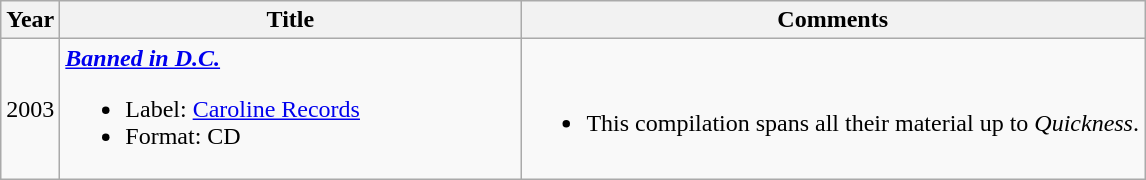<table class="wikitable" style="text-align:left;">
<tr>
<th>Year</th>
<th width="300">Title</th>
<th>Comments</th>
</tr>
<tr>
<td>2003</td>
<td><strong><em><a href='#'>Banned in D.C.</a></em></strong><br><ul><li>Label: <a href='#'>Caroline Records</a></li><li>Format: CD</li></ul></td>
<td><br><ul><li>This compilation spans all their material up to <em>Quickness</em>.</li></ul></td>
</tr>
</table>
